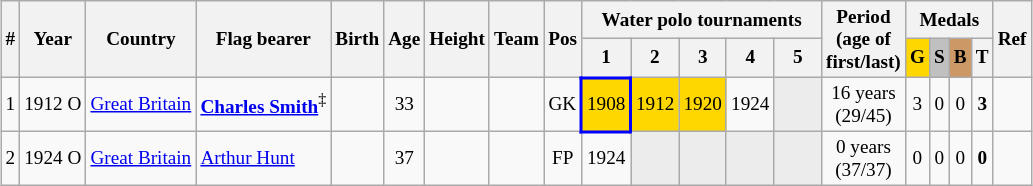<table class="wikitable sortable" style="text-align: center; font-size: 80%; margin-left: 1em;">
<tr>
<th rowspan="2">#</th>
<th rowspan="2">Year</th>
<th rowspan="2">Country</th>
<th rowspan="2">Flag bearer</th>
<th rowspan="2">Birth</th>
<th rowspan="2">Age</th>
<th rowspan="2">Height</th>
<th rowspan="2">Team</th>
<th rowspan="2">Pos</th>
<th colspan="5">Water polo tournaments</th>
<th rowspan="2">Period<br>(age of<br>first/last)</th>
<th colspan="4">Medals</th>
<th rowspan="2" class="unsortable">Ref</th>
</tr>
<tr>
<th>1</th>
<th style="width: 2em;" class="unsortable">2</th>
<th style="width: 2em;" class="unsortable">3</th>
<th style="width: 2em;" class="unsortable">4</th>
<th style="width: 2em;" class="unsortable">5</th>
<th style="background-color: gold;">G</th>
<th style="background-color: silver;">S</th>
<th style="background-color: #cc9966;">B</th>
<th>T</th>
</tr>
<tr>
<td>1</td>
<td>1912 O</td>
<td style="text-align: left;"> <a href='#'>Great Britain</a></td>
<td style="text-align: left;" data-sort-value="Smith, Charles"><strong><a href='#'>Charles Smith</a></strong><sup>‡</sup></td>
<td></td>
<td>33</td>
<td></td>
<td style="text-align: left;"></td>
<td>GK</td>
<td style="border: 2px solid blue; background-color: gold;">1908</td>
<td style="background-color: gold;">1912</td>
<td style="background-color: gold;">1920</td>
<td>1924</td>
<td style="background-color: #ececec;"></td>
<td>16 years<br>(29/45)</td>
<td>3</td>
<td>0</td>
<td>0</td>
<td><strong>3</strong></td>
<td></td>
</tr>
<tr>
<td>2</td>
<td>1924 O</td>
<td style="text-align: left;"> <a href='#'>Great Britain</a></td>
<td style="text-align: left;" data-sort-value="Hunt, Arthur"><a href='#'>Arthur Hunt</a></td>
<td></td>
<td>37</td>
<td></td>
<td style="text-align: left;"></td>
<td>FP</td>
<td>1924</td>
<td style="background-color: #ececec;"></td>
<td style="background-color: #ececec;"></td>
<td style="background-color: #ececec;"></td>
<td style="background-color: #ececec;"></td>
<td>0 years<br>(37/37)</td>
<td>0</td>
<td>0</td>
<td>0</td>
<td><strong>0</strong></td>
<td></td>
</tr>
</table>
